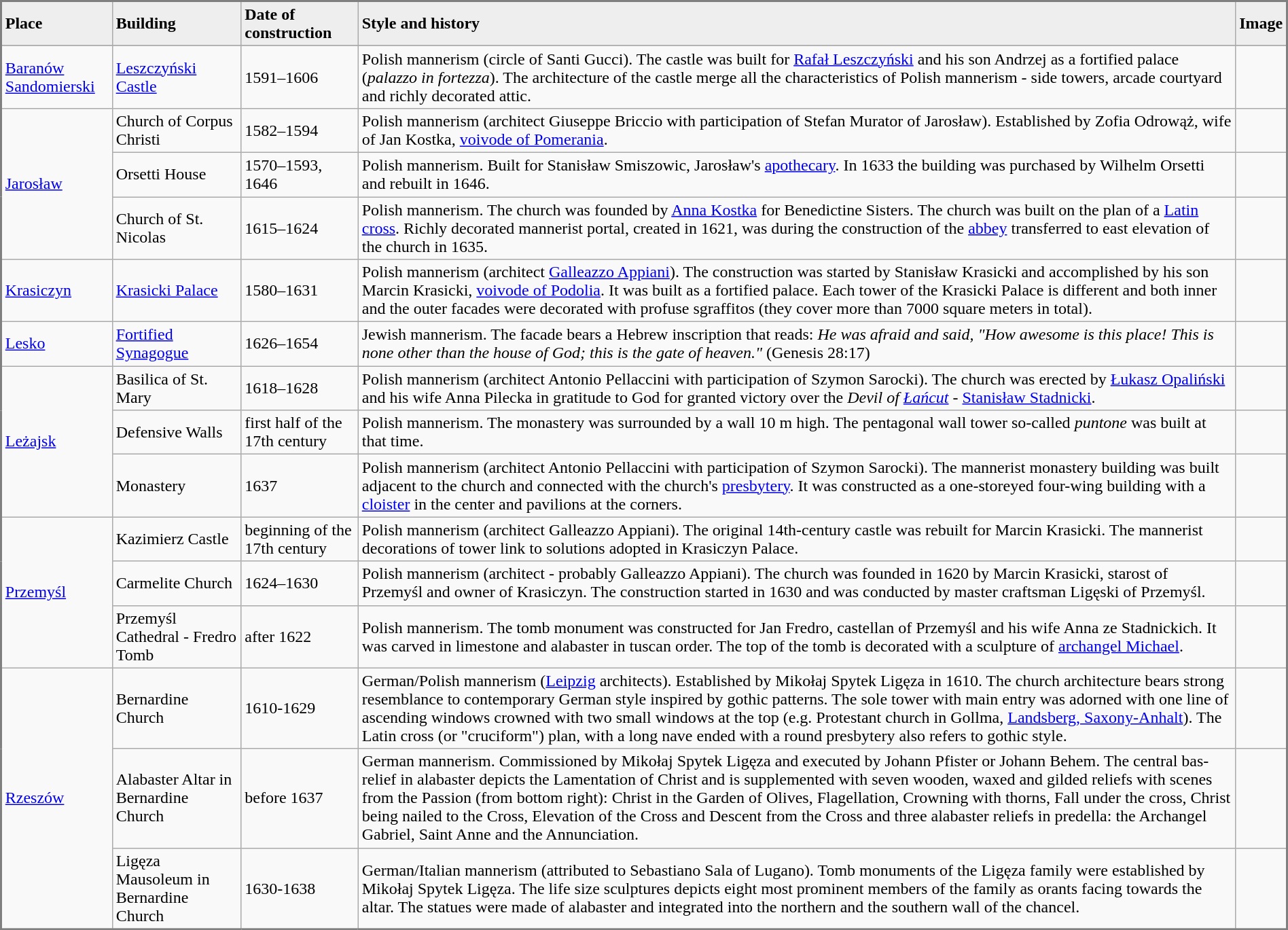<table class="wikitable" style="border: 2px solid gray; border-collapse: collapse;" width="100%">
<tr>
<td bgcolor="#EEEEEE"><strong>Place</strong></td>
<td bgcolor="#EEEEEE"><strong>Building</strong></td>
<td bgcolor="#EEEEEE"><strong>Date of construction</strong></td>
<td bgcolor="#EEEEEE"><strong>Style and history</strong></td>
<td bgcolor="#EEEEEE"><strong>Image</strong></td>
</tr>
<tr>
</tr>
<tr>
<td><a href='#'>Baranów Sandomierski</a></td>
<td><a href='#'>Leszczyński Castle</a></td>
<td>1591–1606</td>
<td>Polish mannerism (circle of Santi Gucci). The castle was built for <a href='#'>Rafał Leszczyński</a> and his son Andrzej as a fortified palace (<em>palazzo in fortezza</em>). The architecture of the castle merge all the characteristics of Polish mannerism - side towers, arcade courtyard and richly decorated attic.</td>
<td></td>
</tr>
<tr>
<td rowspan=3><a href='#'>Jarosław</a></td>
<td>Church of Corpus Christi</td>
<td>1582–1594</td>
<td>Polish mannerism (architect Giuseppe Briccio with participation of Stefan Murator of Jarosław). Established by Zofia Odrowąż, wife of Jan Kostka, <a href='#'>voivode of Pomerania</a>.</td>
<td></td>
</tr>
<tr>
<td>Orsetti House</td>
<td>1570–1593, 1646</td>
<td>Polish mannerism. Built for Stanisław Smiszowic, Jarosław's <a href='#'>apothecary</a>. In 1633 the building was purchased by Wilhelm Orsetti and rebuilt in 1646.</td>
<td></td>
</tr>
<tr>
<td>Church of St. Nicolas</td>
<td>1615–1624</td>
<td>Polish mannerism. The church was founded by <a href='#'>Anna Kostka</a> for Benedictine Sisters. The church was built on the plan of a <a href='#'>Latin cross</a>. Richly decorated mannerist portal, created in 1621, was during the construction of the <a href='#'>abbey</a> transferred to east elevation of the church in 1635.</td>
<td></td>
</tr>
<tr>
<td><a href='#'>Krasiczyn</a></td>
<td><a href='#'>Krasicki Palace</a></td>
<td>1580–1631</td>
<td>Polish mannerism (architect <a href='#'>Galleazzo Appiani</a>). The construction was started by Stanisław Krasicki and accomplished by his son Marcin Krasicki, <a href='#'>voivode of Podolia</a>. It was built as a fortified palace. Each tower of the Krasicki Palace is different and both inner and the outer facades were decorated with profuse sgraffitos (they cover more than 7000 square meters in total).</td>
<td></td>
</tr>
<tr>
<td><a href='#'>Lesko</a></td>
<td><a href='#'>Fortified Synagogue</a></td>
<td>1626–1654</td>
<td>Jewish mannerism. The facade bears a Hebrew inscription that reads: <em>He was afraid and said, "How awesome is this place! This is none other than the house of God; this is the gate of heaven."</em> (Genesis 28:17)</td>
<td></td>
</tr>
<tr>
<td rowspan=3><a href='#'>Leżajsk</a></td>
<td>Basilica of St. Mary</td>
<td>1618–1628</td>
<td>Polish mannerism (architect Antonio Pellaccini with participation of Szymon Sarocki). The church was erected by <a href='#'>Łukasz Opaliński</a> and his wife Anna Pilecka in gratitude to God for granted victory over the <em>Devil of <a href='#'>Łańcut</a></em> - <a href='#'>Stanisław Stadnicki</a>.</td>
<td></td>
</tr>
<tr>
<td>Defensive Walls</td>
<td>first half of the 17th century</td>
<td>Polish mannerism. The monastery was surrounded by a wall 10 m high. The pentagonal wall tower so-called <em>puntone</em> was built at that time.</td>
<td></td>
</tr>
<tr>
<td>Monastery</td>
<td>1637</td>
<td>Polish mannerism (architect Antonio Pellaccini with participation of Szymon Sarocki). The mannerist monastery building was built adjacent to the church and connected with the church's <a href='#'>presbytery</a>. It was constructed as a one-storeyed four-wing building with a <a href='#'>cloister</a> in the center and pavilions at the corners.</td>
<td></td>
</tr>
<tr>
<td rowspan=3><a href='#'>Przemyśl</a></td>
<td>Kazimierz Castle</td>
<td>beginning of the 17th century</td>
<td>Polish mannerism (architect Galleazzo Appiani). The original 14th-century castle was rebuilt for Marcin Krasicki. The mannerist decorations of tower link to solutions adopted in Krasiczyn Palace.</td>
<td></td>
</tr>
<tr>
<td>Carmelite Church</td>
<td>1624–1630</td>
<td>Polish mannerism (architect - probably Galleazzo Appiani). The church was founded in 1620 by Marcin Krasicki, starost of Przemyśl and owner of Krasiczyn. The construction started in 1630 and was conducted by master craftsman Ligęski of Przemyśl.</td>
<td></td>
</tr>
<tr>
<td>Przemyśl Cathedral - Fredro Tomb</td>
<td>after 1622</td>
<td>Polish mannerism. The tomb monument was constructed for Jan Fredro, castellan of Przemyśl and his wife Anna ze Stadnickich. It was carved in limestone and alabaster in tuscan order. The top of the tomb is decorated with a sculpture of <a href='#'>archangel Michael</a>.</td>
<td></td>
</tr>
<tr>
<td rowspan=3><a href='#'>Rzeszów</a></td>
<td>Bernardine Church</td>
<td>1610-1629</td>
<td>German/Polish mannerism (<a href='#'>Leipzig</a> architects). Established by Mikołaj Spytek Ligęza in 1610. The church architecture bears strong resemblance to contemporary German style inspired by gothic patterns. The sole tower with main entry was adorned with one line of ascending windows crowned with two small windows at the top (e.g. Protestant church in Gollma, <a href='#'>Landsberg, Saxony-Anhalt</a>). The Latin cross (or "cruciform") plan, with a long nave ended with a round presbytery also refers to gothic style.</td>
<td></td>
</tr>
<tr>
<td>Alabaster Altar in Bernardine Church</td>
<td>before 1637</td>
<td>German mannerism. Commissioned by Mikołaj Spytek Ligęza and executed by Johann Pfister or Johann Behem. The central bas-relief in alabaster depicts the Lamentation of Christ and is supplemented with seven wooden, waxed and gilded reliefs with scenes from the Passion (from bottom right): Christ in the Garden of Olives, Flagellation, Crowning with thorns, Fall under the cross, Christ being nailed to the Cross, Elevation of the Cross and Descent from the Cross and three alabaster reliefs in predella: the Archangel Gabriel, Saint Anne and the Annunciation.</td>
<td></td>
</tr>
<tr>
<td>Ligęza Mausoleum in Bernardine Church</td>
<td>1630-1638</td>
<td>German/Italian mannerism (attributed to Sebastiano Sala of Lugano). Tomb monuments of the Ligęza family were established by Mikołaj Spytek Ligęza. The life size sculptures depicts eight most prominent members of the family as orants facing towards the altar. The statues were made of alabaster and integrated into the northern and the southern wall of the chancel.</td>
<td></td>
</tr>
<tr>
</tr>
</table>
